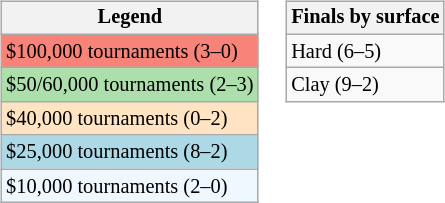<table>
<tr valign=top>
<td><br><table class=wikitable style=font-size:85%>
<tr>
<th>Legend</th>
</tr>
<tr style="background:#f88379;">
<td>$100,000 tournaments (3–0)</td>
</tr>
<tr style="background:#addfad">
<td>$50/60,000 tournaments (2–3)</td>
</tr>
<tr style="background:#ffe4c4;">
<td>$40,000 tournaments (0–2)</td>
</tr>
<tr style="background:lightblue;">
<td>$25,000 tournaments (8–2)</td>
</tr>
<tr style="background:#f0f8ff;">
<td>$10,000 tournaments (2–0)</td>
</tr>
</table>
</td>
<td><br><table class=wikitable style=font-size:85%>
<tr>
<th>Finals by surface</th>
</tr>
<tr>
<td>Hard (6–5)</td>
</tr>
<tr>
<td>Clay (9–2)</td>
</tr>
</table>
</td>
</tr>
</table>
